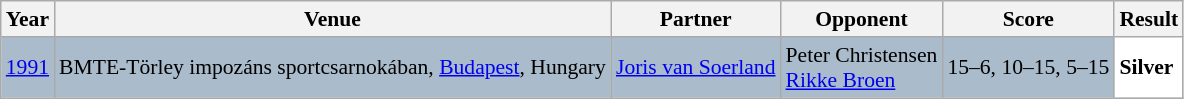<table class="sortable wikitable" style="font-size: 90%;">
<tr>
<th>Year</th>
<th>Venue</th>
<th>Partner</th>
<th>Opponent</th>
<th>Score</th>
<th>Result</th>
</tr>
<tr style="background:#AABBCC">
<td align="center"><a href='#'>1991</a></td>
<td align="left">BMTE-Törley impozáns sportcsarnokában, <a href='#'>Budapest</a>, Hungary</td>
<td align="left"> <a href='#'>Joris van Soerland</a></td>
<td align="left"> Peter Christensen<br> <a href='#'>Rikke Broen</a></td>
<td align="left">15–6, 10–15, 5–15</td>
<td style="text-align:left; background:white"> <strong>Silver</strong></td>
</tr>
</table>
